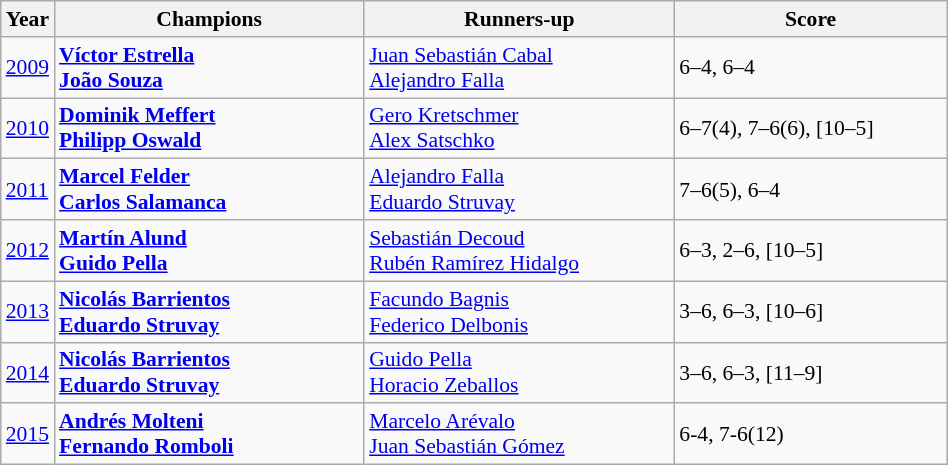<table class="wikitable" style="font-size:90%">
<tr>
<th>Year</th>
<th width="200">Champions</th>
<th width="200">Runners-up</th>
<th width="175">Score</th>
</tr>
<tr>
<td><a href='#'>2009</a></td>
<td> <strong><a href='#'>Víctor Estrella</a></strong><br> <strong><a href='#'>João Souza</a></strong></td>
<td> <a href='#'>Juan Sebastián Cabal</a><br> <a href='#'>Alejandro Falla</a></td>
<td>6–4, 6–4</td>
</tr>
<tr>
<td><a href='#'>2010</a></td>
<td> <strong><a href='#'>Dominik Meffert</a></strong> <br> <strong><a href='#'>Philipp Oswald</a></strong></td>
<td> <a href='#'>Gero Kretschmer</a> <br> <a href='#'>Alex Satschko</a></td>
<td>6–7(4), 7–6(6), [10–5]</td>
</tr>
<tr>
<td><a href='#'>2011</a></td>
<td> <strong><a href='#'>Marcel Felder</a></strong> <br> <strong><a href='#'>Carlos Salamanca</a></strong></td>
<td> <a href='#'>Alejandro Falla</a> <br> <a href='#'>Eduardo Struvay</a></td>
<td>7–6(5), 6–4</td>
</tr>
<tr>
<td><a href='#'>2012</a></td>
<td> <strong><a href='#'>Martín Alund</a></strong> <br> <strong><a href='#'>Guido Pella</a></strong></td>
<td> <a href='#'>Sebastián Decoud</a> <br> <a href='#'>Rubén Ramírez Hidalgo</a></td>
<td>6–3, 2–6, [10–5]</td>
</tr>
<tr>
<td><a href='#'>2013</a></td>
<td> <strong><a href='#'>Nicolás Barrientos</a></strong> <br> <strong><a href='#'>Eduardo Struvay</a></strong></td>
<td> <a href='#'>Facundo Bagnis</a> <br> <a href='#'>Federico Delbonis</a></td>
<td>3–6, 6–3, [10–6]</td>
</tr>
<tr>
<td><a href='#'>2014</a></td>
<td> <strong><a href='#'>Nicolás Barrientos</a></strong><br> <strong><a href='#'>Eduardo Struvay</a></strong></td>
<td> <a href='#'>Guido Pella</a><br> <a href='#'>Horacio Zeballos</a></td>
<td>3–6, 6–3, [11–9]</td>
</tr>
<tr>
<td><a href='#'>2015</a></td>
<td> <strong><a href='#'>Andrés Molteni</a></strong><br> <strong><a href='#'>Fernando Romboli</a></strong></td>
<td> <a href='#'>Marcelo Arévalo</a><br> <a href='#'>Juan Sebastián Gómez</a></td>
<td>6-4, 7-6(12)</td>
</tr>
</table>
